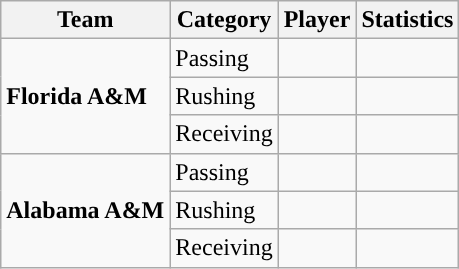<table class="wikitable" style="float: left;">
<tr>
<th>Team</th>
<th>Category</th>
<th>Player</th>
<th>Statistics</th>
</tr>
<tr>
<td rowspan=3><strong>Florida A&M</strong></td>
<td>Passing</td>
<td> </td>
<td> </td>
</tr>
<tr>
<td>Rushing</td>
<td> </td>
<td> </td>
</tr>
<tr>
<td>Receiving</td>
<td> </td>
<td> </td>
</tr>
<tr>
<td rowspan=3><strong>Alabama A&M</strong></td>
<td>Passing</td>
<td> </td>
<td> </td>
</tr>
<tr>
<td>Rushing</td>
<td> </td>
<td> </td>
</tr>
<tr>
<td>Receiving</td>
<td> </td>
<td> </td>
</tr>
</table>
